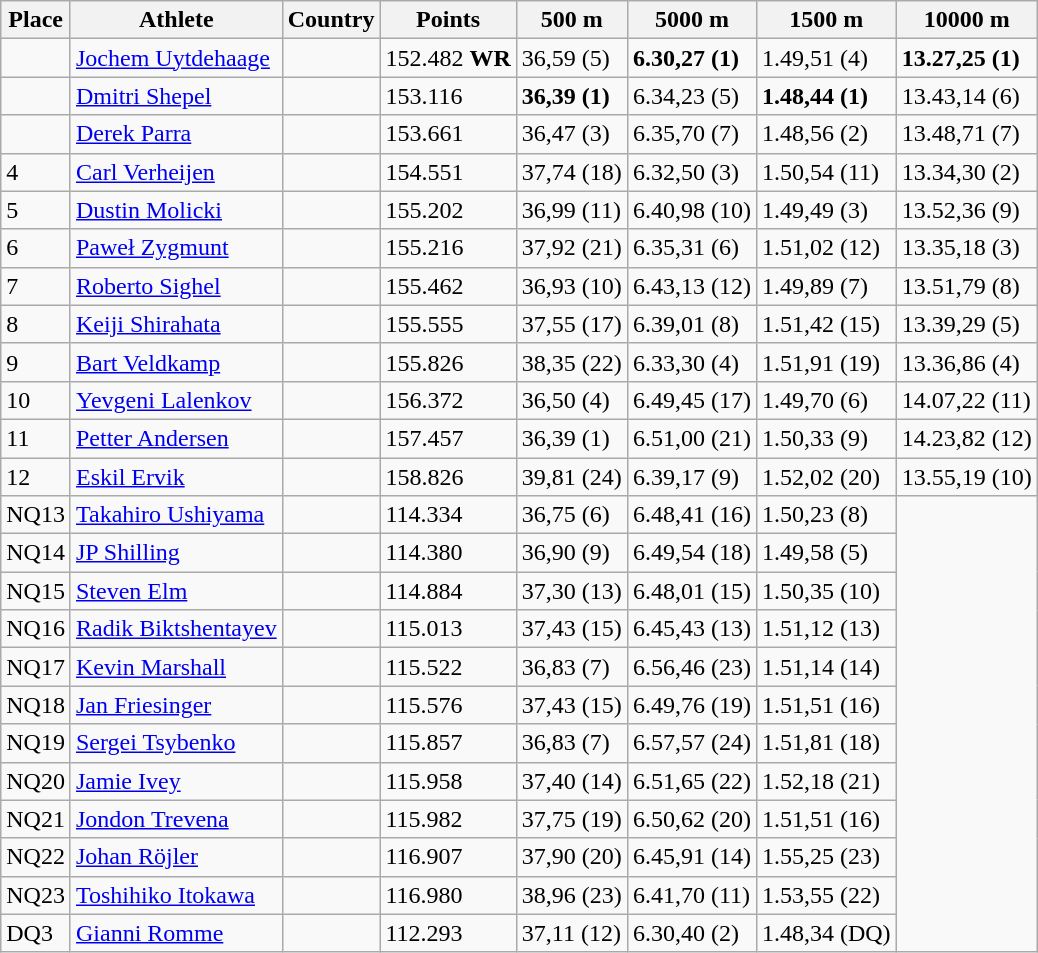<table class="wikitable sortable" border="1">
<tr>
<th>Place</th>
<th>Athlete</th>
<th>Country</th>
<th>Points</th>
<th>500 m</th>
<th>5000 m</th>
<th>1500 m</th>
<th>10000 m</th>
</tr>
<tr>
<td></td>
<td><a href='#'>Jochem Uytdehaage</a></td>
<td></td>
<td>152.482 <strong>WR</strong></td>
<td>36,59 (5)</td>
<td><strong>6.30,27 (1)</strong></td>
<td>1.49,51 (4)</td>
<td><strong>13.27,25 (1)</strong></td>
</tr>
<tr>
<td></td>
<td><a href='#'>Dmitri Shepel</a></td>
<td></td>
<td>153.116</td>
<td><strong>36,39 (1)</strong></td>
<td>6.34,23 (5)</td>
<td><strong>1.48,44 (1)</strong></td>
<td>13.43,14 (6)</td>
</tr>
<tr>
<td></td>
<td><a href='#'>Derek Parra</a></td>
<td></td>
<td>153.661</td>
<td>36,47 (3)</td>
<td>6.35,70 (7)</td>
<td>1.48,56 (2)</td>
<td>13.48,71 (7)</td>
</tr>
<tr>
<td>4</td>
<td><a href='#'>Carl Verheijen</a></td>
<td></td>
<td>154.551</td>
<td>37,74 (18)</td>
<td>6.32,50 (3)</td>
<td>1.50,54 (11)</td>
<td>13.34,30 (2)</td>
</tr>
<tr>
<td>5</td>
<td><a href='#'>Dustin Molicki</a></td>
<td></td>
<td>155.202</td>
<td>36,99 (11)</td>
<td>6.40,98 (10)</td>
<td>1.49,49 (3)</td>
<td>13.52,36 (9)</td>
</tr>
<tr>
<td>6</td>
<td><a href='#'>Paweł Zygmunt</a></td>
<td></td>
<td>155.216</td>
<td>37,92 (21)</td>
<td>6.35,31 (6)</td>
<td>1.51,02 (12)</td>
<td>13.35,18 (3)</td>
</tr>
<tr>
<td>7</td>
<td><a href='#'>Roberto Sighel</a></td>
<td></td>
<td>155.462</td>
<td>36,93 (10)</td>
<td>6.43,13 (12)</td>
<td>1.49,89 (7)</td>
<td>13.51,79 (8)</td>
</tr>
<tr>
<td>8</td>
<td><a href='#'>Keiji Shirahata</a></td>
<td></td>
<td>155.555</td>
<td>37,55 (17)</td>
<td>6.39,01 (8)</td>
<td>1.51,42 (15)</td>
<td>13.39,29 (5)</td>
</tr>
<tr>
<td>9</td>
<td><a href='#'>Bart Veldkamp</a></td>
<td></td>
<td>155.826</td>
<td>38,35 (22)</td>
<td>6.33,30 (4)</td>
<td>1.51,91 (19)</td>
<td>13.36,86 (4)</td>
</tr>
<tr>
<td>10</td>
<td><a href='#'>Yevgeni Lalenkov</a></td>
<td></td>
<td>156.372</td>
<td>36,50 (4)</td>
<td>6.49,45 (17)</td>
<td>1.49,70 (6)</td>
<td>14.07,22 (11)</td>
</tr>
<tr>
<td>11</td>
<td><a href='#'>Petter Andersen</a></td>
<td></td>
<td>157.457</td>
<td>36,39 (1)</td>
<td>6.51,00 (21)</td>
<td>1.50,33 (9)</td>
<td>14.23,82 (12)</td>
</tr>
<tr>
<td>12</td>
<td><a href='#'>Eskil Ervik</a></td>
<td></td>
<td>158.826</td>
<td>39,81 (24)</td>
<td>6.39,17 (9)</td>
<td>1.52,02 (20)</td>
<td>13.55,19 (10)</td>
</tr>
<tr>
<td>NQ13</td>
<td><a href='#'>Takahiro Ushiyama</a></td>
<td></td>
<td>114.334</td>
<td>36,75 (6)</td>
<td>6.48,41 (16)</td>
<td>1.50,23 (8)</td>
</tr>
<tr>
<td>NQ14</td>
<td><a href='#'>JP Shilling</a></td>
<td></td>
<td>114.380</td>
<td>36,90 (9)</td>
<td>6.49,54 (18)</td>
<td>1.49,58 (5)</td>
</tr>
<tr>
<td>NQ15</td>
<td><a href='#'>Steven Elm</a></td>
<td></td>
<td>114.884</td>
<td>37,30 (13)</td>
<td>6.48,01 (15)</td>
<td>1.50,35 (10)</td>
</tr>
<tr>
<td>NQ16</td>
<td><a href='#'>Radik Biktshentayev</a></td>
<td></td>
<td>115.013</td>
<td>37,43 (15)</td>
<td>6.45,43 (13)</td>
<td>1.51,12 (13)</td>
</tr>
<tr>
<td>NQ17</td>
<td><a href='#'>Kevin Marshall</a></td>
<td></td>
<td>115.522</td>
<td>36,83 (7)</td>
<td>6.56,46 (23)</td>
<td>1.51,14 (14)</td>
</tr>
<tr>
<td>NQ18</td>
<td><a href='#'>Jan Friesinger</a></td>
<td></td>
<td>115.576</td>
<td>37,43 (15)</td>
<td>6.49,76 (19)</td>
<td>1.51,51 (16)</td>
</tr>
<tr>
<td>NQ19</td>
<td><a href='#'>Sergei Tsybenko</a></td>
<td></td>
<td>115.857</td>
<td>36,83 (7)</td>
<td>6.57,57 (24)</td>
<td>1.51,81 (18)</td>
</tr>
<tr>
<td>NQ20</td>
<td><a href='#'>Jamie Ivey</a></td>
<td></td>
<td>115.958</td>
<td>37,40 (14)</td>
<td>6.51,65 (22)</td>
<td>1.52,18 (21)</td>
</tr>
<tr>
<td>NQ21</td>
<td><a href='#'>Jondon Trevena</a></td>
<td></td>
<td>115.982</td>
<td>37,75 (19)</td>
<td>6.50,62 (20)</td>
<td>1.51,51 (16)</td>
</tr>
<tr>
<td>NQ22</td>
<td><a href='#'>Johan Röjler</a></td>
<td></td>
<td>116.907</td>
<td>37,90 (20)</td>
<td>6.45,91 (14)</td>
<td>1.55,25 (23)</td>
</tr>
<tr>
<td>NQ23</td>
<td><a href='#'>Toshihiko Itokawa</a></td>
<td></td>
<td>116.980</td>
<td>38,96 (23)</td>
<td>6.41,70 (11)</td>
<td>1.53,55 (22)</td>
</tr>
<tr>
<td>DQ3</td>
<td><a href='#'>Gianni Romme</a></td>
<td></td>
<td>112.293</td>
<td>37,11 (12)</td>
<td>6.30,40 (2)</td>
<td>1.48,34 (DQ)</td>
</tr>
</table>
